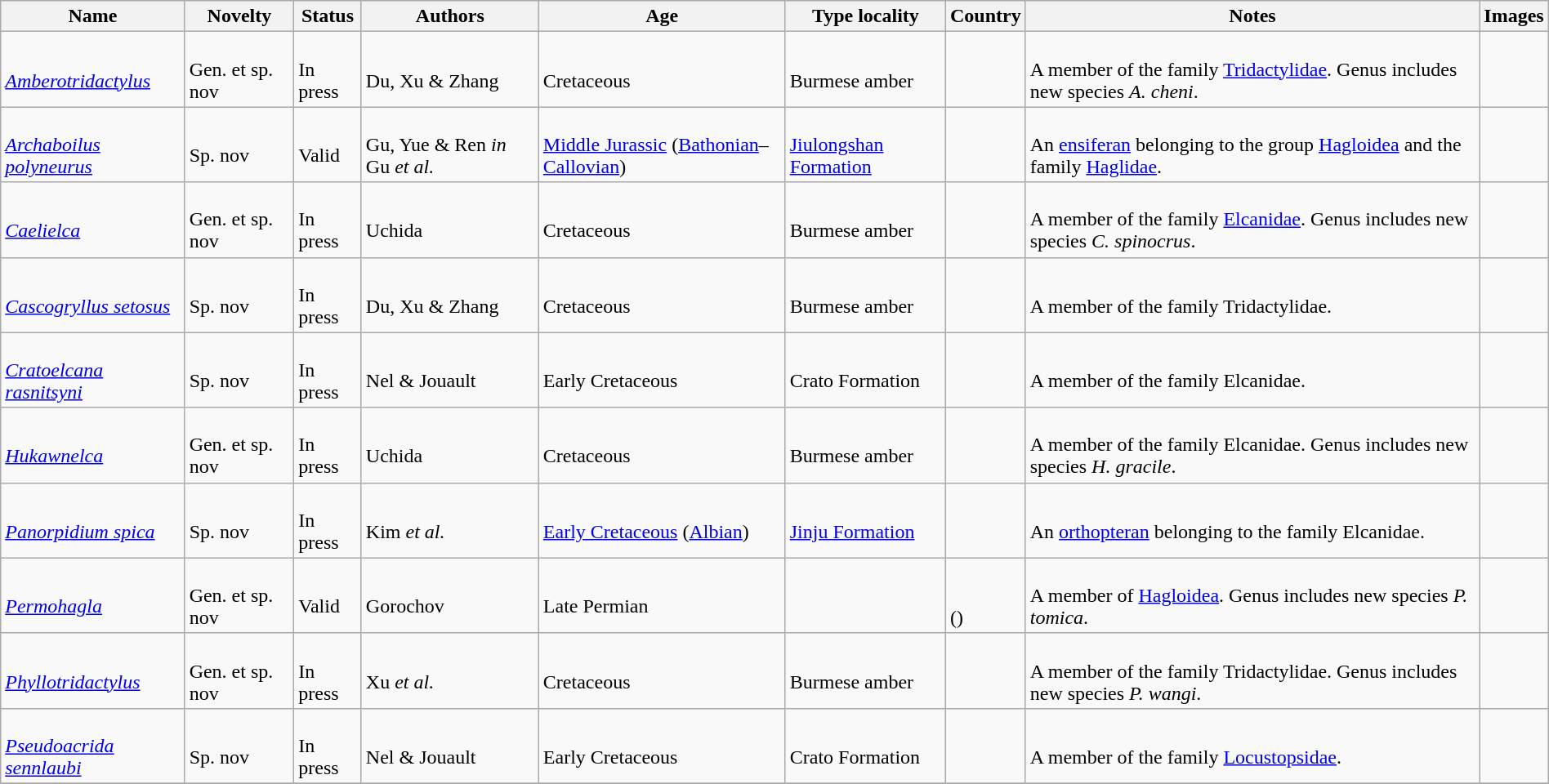<table class="wikitable sortable" align="center" width="100%">
<tr>
<th>Name</th>
<th>Novelty</th>
<th>Status</th>
<th>Authors</th>
<th>Age</th>
<th>Type locality</th>
<th>Country</th>
<th>Notes</th>
<th>Images</th>
</tr>
<tr>
<td><br><em><a href='#'>Amberotridactylus</a></em></td>
<td><br>Gen. et sp. nov</td>
<td><br>In press</td>
<td><br>Du, Xu & Zhang</td>
<td><br>Cretaceous</td>
<td><br>Burmese amber</td>
<td><br></td>
<td><br>A member of the family <a href='#'>Tridactylidae</a>. Genus includes new species <em>A. cheni</em>.</td>
<td></td>
</tr>
<tr>
<td><br><em><a href='#'>Archaboilus polyneurus</a></em></td>
<td><br>Sp. nov</td>
<td><br>Valid</td>
<td><br>Gu, Yue & Ren <em>in</em> Gu <em>et al.</em></td>
<td><br><a href='#'>Middle Jurassic</a> (<a href='#'>Bathonian</a>–<a href='#'>Callovian</a>)</td>
<td><br><a href='#'>Jiulongshan Formation</a></td>
<td><br></td>
<td><br>An <a href='#'>ensiferan</a> belonging to the group <a href='#'>Hagloidea</a> and the family <a href='#'>Haglidae</a>.</td>
<td></td>
</tr>
<tr>
<td><br><em><a href='#'>Caelielca</a></em></td>
<td><br>Gen. et sp. nov</td>
<td><br>In press</td>
<td><br>Uchida</td>
<td><br>Cretaceous</td>
<td><br>Burmese amber</td>
<td><br></td>
<td><br>A member of the family <a href='#'>Elcanidae</a>. Genus includes new species <em>C. spinocrus</em>.</td>
<td></td>
</tr>
<tr>
<td><br><em><a href='#'>Cascogryllus setosus</a></em></td>
<td><br>Sp. nov</td>
<td><br>In press</td>
<td><br>Du, Xu & Zhang</td>
<td><br>Cretaceous</td>
<td><br>Burmese amber</td>
<td><br></td>
<td><br>A member of the family Tridactylidae.</td>
<td></td>
</tr>
<tr>
<td><br><em><a href='#'>Cratoelcana rasnitsyni</a></em></td>
<td><br>Sp. nov</td>
<td><br>In press</td>
<td><br>Nel & Jouault</td>
<td><br>Early Cretaceous</td>
<td><br>Crato Formation</td>
<td><br></td>
<td><br>A member of the family Elcanidae.</td>
<td></td>
</tr>
<tr>
<td><br><em><a href='#'>Hukawnelca</a></em></td>
<td><br>Gen. et sp. nov</td>
<td><br>In press</td>
<td><br>Uchida</td>
<td><br>Cretaceous</td>
<td><br>Burmese amber</td>
<td><br></td>
<td><br>A member of the family Elcanidae. Genus includes new species <em>H. gracile</em>.</td>
<td></td>
</tr>
<tr>
<td><br><em><a href='#'>Panorpidium spica</a></em></td>
<td><br>Sp. nov</td>
<td><br>In press</td>
<td><br>Kim <em>et al.</em></td>
<td><br><a href='#'>Early Cretaceous</a> (<a href='#'>Albian</a>)</td>
<td><br><a href='#'>Jinju Formation</a></td>
<td><br></td>
<td><br>An <a href='#'>orthopteran</a> belonging to the family Elcanidae.</td>
<td></td>
</tr>
<tr>
<td><br><em><a href='#'>Permohagla</a></em></td>
<td><br>Gen. et sp. nov</td>
<td><br>Valid</td>
<td><br>Gorochov</td>
<td><br>Late Permian</td>
<td></td>
<td><br><br>()</td>
<td><br>A member of <a href='#'>Hagloidea</a>. Genus includes new species <em>P. tomica</em>.</td>
<td></td>
</tr>
<tr>
<td><br><em><a href='#'>Phyllotridactylus</a></em></td>
<td><br>Gen. et sp. nov</td>
<td><br>In press</td>
<td><br>Xu <em>et al.</em></td>
<td><br>Cretaceous</td>
<td><br>Burmese amber</td>
<td><br></td>
<td><br>A member of the family Tridactylidae. Genus includes new species <em>P. wangi</em>.</td>
<td></td>
</tr>
<tr>
<td><br><em><a href='#'>Pseudoacrida sennlaubi</a></em></td>
<td><br>Sp. nov</td>
<td><br>In press</td>
<td><br>Nel & Jouault</td>
<td><br>Early Cretaceous</td>
<td><br>Crato Formation</td>
<td><br></td>
<td><br>A member of the family <a href='#'>Locustopsidae</a>.</td>
<td></td>
</tr>
<tr>
</tr>
</table>
